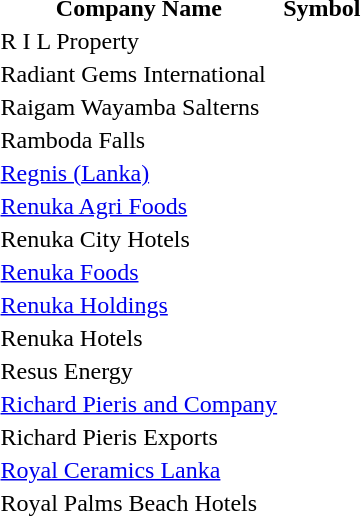<table style="background:transparent;">
<tr>
<th>Company Name</th>
<th>Symbol</th>
</tr>
<tr>
<td>R I L Property</td>
<td></td>
</tr>
<tr>
<td>Radiant Gems International</td>
<td></td>
</tr>
<tr>
<td>Raigam Wayamba Salterns</td>
<td></td>
</tr>
<tr>
<td>Ramboda Falls</td>
<td></td>
</tr>
<tr>
<td><a href='#'>Regnis (Lanka)</a></td>
<td></td>
</tr>
<tr>
<td><a href='#'>Renuka Agri Foods</a></td>
<td></td>
</tr>
<tr>
<td>Renuka City Hotels</td>
<td></td>
</tr>
<tr>
<td><a href='#'>Renuka Foods</a></td>
<td></td>
</tr>
<tr>
<td><a href='#'>Renuka Holdings</a></td>
<td></td>
</tr>
<tr>
<td>Renuka Hotels</td>
<td></td>
</tr>
<tr>
<td>Resus Energy</td>
<td></td>
</tr>
<tr>
<td><a href='#'>Richard Pieris and Company</a></td>
<td></td>
</tr>
<tr>
<td>Richard Pieris Exports</td>
<td></td>
</tr>
<tr>
<td><a href='#'>Royal Ceramics Lanka</a></td>
<td></td>
</tr>
<tr>
<td>Royal Palms Beach Hotels</td>
<td></td>
</tr>
</table>
